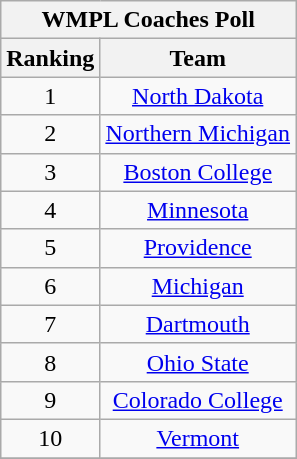<table class="wikitable" style="text-align:center;">
<tr>
<th colspan=2><strong>WMPL Coaches Poll</strong></th>
</tr>
<tr>
<th>Ranking</th>
<th>Team</th>
</tr>
<tr>
<td>1</td>
<td><a href='#'>North Dakota</a></td>
</tr>
<tr>
<td>2</td>
<td><a href='#'>Northern Michigan</a></td>
</tr>
<tr>
<td>3</td>
<td><a href='#'>Boston College</a></td>
</tr>
<tr>
<td>4</td>
<td><a href='#'>Minnesota</a></td>
</tr>
<tr>
<td>5</td>
<td><a href='#'>Providence</a></td>
</tr>
<tr>
<td>6</td>
<td><a href='#'>Michigan</a></td>
</tr>
<tr>
<td>7</td>
<td><a href='#'>Dartmouth</a></td>
</tr>
<tr>
<td>8</td>
<td><a href='#'>Ohio State</a></td>
</tr>
<tr>
<td>9</td>
<td><a href='#'>Colorado College</a></td>
</tr>
<tr>
<td>10</td>
<td><a href='#'>Vermont</a></td>
</tr>
<tr>
</tr>
</table>
